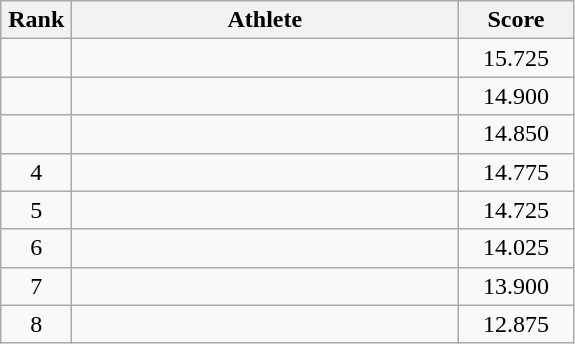<table class=wikitable style="text-align:center">
<tr>
<th width=40>Rank</th>
<th width=250>Athlete</th>
<th width=70>Score</th>
</tr>
<tr>
<td></td>
<td align=left></td>
<td>15.725</td>
</tr>
<tr>
<td></td>
<td align=left></td>
<td>14.900</td>
</tr>
<tr>
<td></td>
<td align=left></td>
<td>14.850</td>
</tr>
<tr>
<td>4</td>
<td align=left></td>
<td>14.775</td>
</tr>
<tr>
<td>5</td>
<td align=left></td>
<td>14.725</td>
</tr>
<tr>
<td>6</td>
<td align=left></td>
<td>14.025</td>
</tr>
<tr>
<td>7</td>
<td align=left></td>
<td>13.900</td>
</tr>
<tr>
<td>8</td>
<td align=left></td>
<td>12.875</td>
</tr>
</table>
